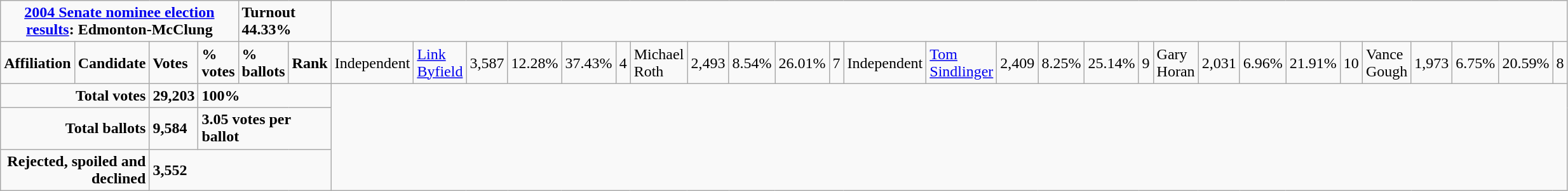<table class="wikitable">
<tr>
<td colspan="5" align=center><strong><a href='#'>2004 Senate nominee election results</a>: Edmonton-McClung</strong></td>
<td colspan="2"><strong>Turnout 44.33%</strong></td>
</tr>
<tr>
<td colspan="2"><strong>Affiliation</strong></td>
<td><strong>Candidate</strong></td>
<td><strong>Votes</strong></td>
<td><strong>% votes</strong></td>
<td><strong>% ballots</strong></td>
<td><strong>Rank</strong><br>
</td>
<td>Independent</td>
<td><a href='#'>Link Byfield</a></td>
<td>3,587</td>
<td>12.28%</td>
<td>37.43%</td>
<td>4<br>


</td>
<td>Michael Roth</td>
<td>2,493</td>
<td>8.54%</td>
<td>26.01%</td>
<td>7<br></td>
<td>Independent</td>
<td><a href='#'>Tom Sindlinger</a></td>
<td>2,409</td>
<td>8.25%</td>
<td>25.14%</td>
<td>9<br>
</td>
<td>Gary Horan</td>
<td>2,031</td>
<td>6.96%</td>
<td>21.91%</td>
<td>10<br></td>
<td>Vance Gough</td>
<td>1,973</td>
<td>6.75%</td>
<td>20.59%</td>
<td>8</td>
</tr>
<tr>
<td colspan="3" align="right"><strong>Total votes</strong></td>
<td><strong>29,203</strong></td>
<td colspan="3"><strong>100%</strong></td>
</tr>
<tr>
<td colspan="3" align="right"><strong>Total ballots</strong></td>
<td><strong>9,584</strong></td>
<td colspan="3"><strong>3.05 votes per ballot</strong></td>
</tr>
<tr>
<td colspan="3" align="right"><strong>Rejected, spoiled and declined</strong></td>
<td colspan="4"><strong>3,552</strong></td>
</tr>
</table>
